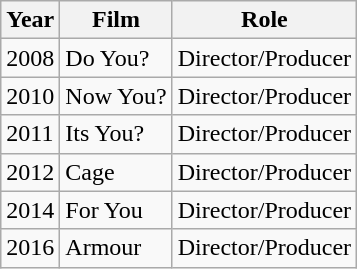<table class="wikitable">
<tr>
<th>Year</th>
<th>Film</th>
<th>Role</th>
</tr>
<tr>
<td>2008</td>
<td>Do You?</td>
<td>Director/Producer</td>
</tr>
<tr>
<td>2010</td>
<td>Now You?</td>
<td>Director/Producer</td>
</tr>
<tr>
<td>2011</td>
<td>Its You?</td>
<td>Director/Producer</td>
</tr>
<tr>
<td>2012</td>
<td>Cage</td>
<td>Director/Producer</td>
</tr>
<tr>
<td>2014</td>
<td>For You</td>
<td>Director/Producer</td>
</tr>
<tr>
<td>2016</td>
<td>Armour</td>
<td>Director/Producer</td>
</tr>
</table>
